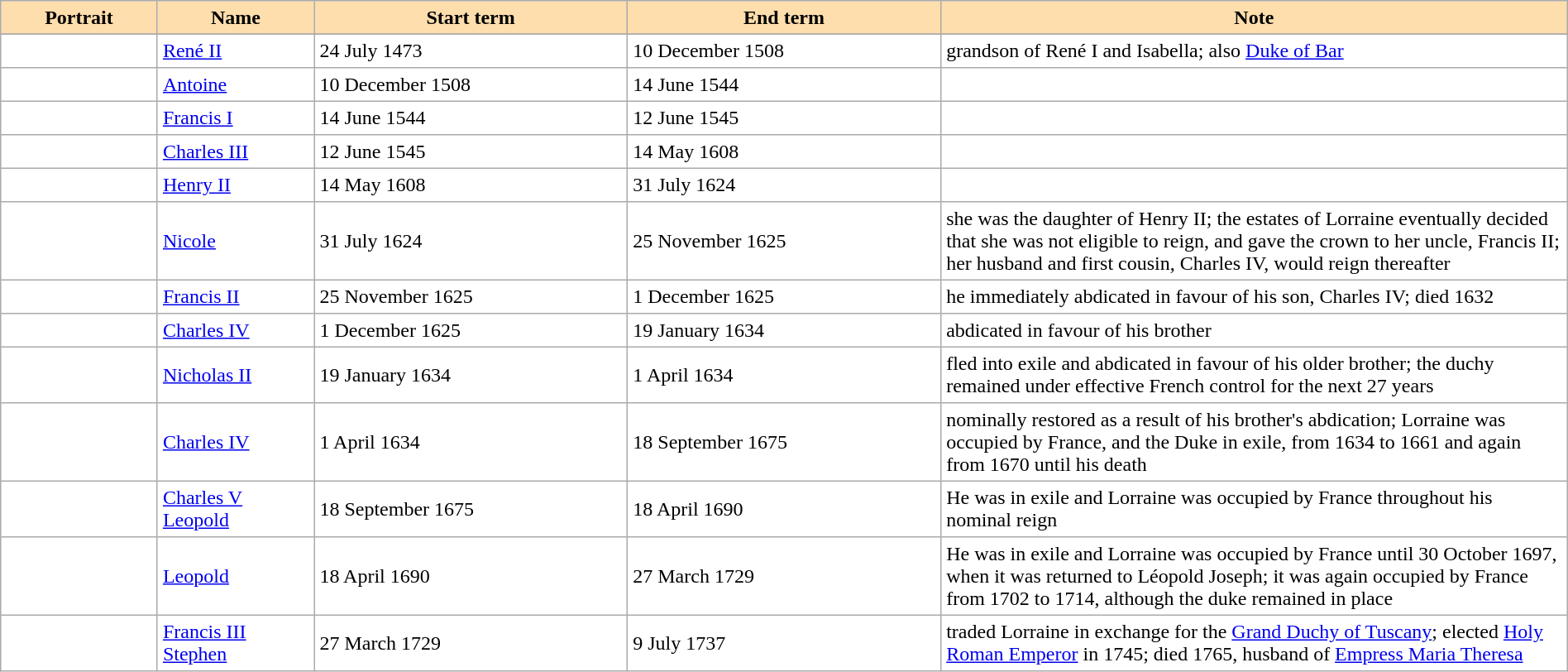<table width = "100%" border = 1 border="1" cellpadding="4" cellspacing="0" style="margin: 0.5em 1em 0.5em 0; background: #f9f9f9; border: 1px #aaa solid; border-collapse: collapse;">
<tr>
<th width = "10%" bgcolor = "#FFDEAD">Portrait</th>
<th width = "10%" bgcolor = "#FFDEAD">Name</th>
<th width = "20%" bgcolor = "#FFDEAD">Start term</th>
<th width = "20%" bgcolor = "#FFDEAD">End term</th>
<th width = "40%" bgcolor = "#FFDEAD">Note</th>
</tr>
<tr>
</tr>
<tr style="background:#fff">
<td></td>
<td><a href='#'>René II</a></td>
<td>24 July 1473</td>
<td>10 December 1508</td>
<td>grandson of René I and Isabella; also <a href='#'>Duke of Bar</a></td>
</tr>
<tr style="background:#fff">
<td></td>
<td><a href='#'>Antoine</a></td>
<td>10 December 1508</td>
<td>14 June 1544</td>
<td> </td>
</tr>
<tr style="background:#fff">
<td></td>
<td><a href='#'>Francis I</a></td>
<td>14 June 1544</td>
<td>12 June 1545</td>
<td> </td>
</tr>
<tr style="background:#fff">
<td></td>
<td><a href='#'>Charles III</a></td>
<td>12 June 1545</td>
<td>14 May 1608</td>
<td> </td>
</tr>
<tr style="background:#fff">
<td></td>
<td><a href='#'>Henry II</a></td>
<td>14 May 1608</td>
<td>31 July 1624</td>
<td> </td>
</tr>
<tr style="background:#fff">
<td></td>
<td><a href='#'>Nicole</a></td>
<td>31 July 1624</td>
<td>25 November 1625</td>
<td>she was the daughter of Henry II; the estates of Lorraine eventually decided that she was not eligible to reign, and gave the crown to her uncle, Francis II; her husband and first cousin, Charles IV, would reign thereafter</td>
</tr>
<tr style="background:#fff">
<td></td>
<td><a href='#'>Francis II</a></td>
<td>25 November 1625</td>
<td>1 December 1625</td>
<td>he immediately abdicated in favour of his son, Charles IV; died 1632</td>
</tr>
<tr style="background:#fff">
<td></td>
<td><a href='#'>Charles IV</a></td>
<td>1 December 1625</td>
<td>19 January 1634</td>
<td>abdicated in favour of his brother</td>
</tr>
<tr style="background:#fff">
<td></td>
<td><a href='#'>Nicholas II</a></td>
<td>19 January 1634</td>
<td>1 April 1634</td>
<td>fled into exile and abdicated in favour of his older brother; the duchy remained under effective French control for the next 27 years</td>
</tr>
<tr style="background:#fff">
<td></td>
<td><a href='#'>Charles IV</a></td>
<td>1 April 1634</td>
<td>18 September 1675</td>
<td>nominally restored as a result of his brother's abdication; Lorraine was occupied by France, and the Duke in exile, from 1634 to 1661 and again from 1670 until his death</td>
</tr>
<tr style="background:#fff">
<td></td>
<td><a href='#'>Charles V Leopold</a></td>
<td>18 September 1675</td>
<td>18 April 1690</td>
<td>He was in exile and Lorraine was occupied by France throughout his nominal reign</td>
</tr>
<tr style="background:#fff">
<td></td>
<td><a href='#'>Leopold</a></td>
<td>18 April 1690</td>
<td>27 March 1729</td>
<td>He was in exile and Lorraine was occupied by France until 30 October 1697, when it was returned to Léopold Joseph; it was again occupied by France from 1702 to 1714, although the duke remained in place</td>
</tr>
<tr style="background:#fff">
<td></td>
<td><a href='#'>Francis III Stephen</a></td>
<td>27 March 1729</td>
<td>9 July 1737</td>
<td>traded Lorraine in exchange for the <a href='#'>Grand Duchy of Tuscany</a>; elected <a href='#'>Holy Roman Emperor</a> in 1745; died 1765, husband of <a href='#'>Empress Maria Theresa</a></td>
</tr>
</table>
